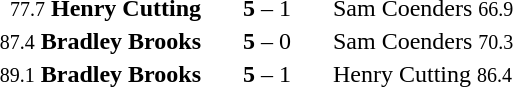<table style="text-align:center">
<tr>
<th width=233></th>
<th width=80></th>
<th width=233></th>
</tr>
<tr>
<td align=right><small>77.7</small> <strong>Henry Cutting</strong> </td>
<td><strong>5</strong> – 1</td>
<td align=left> Sam Coenders <small>66.9</small></td>
</tr>
<tr>
<td align=right><small>87.4</small> <strong>Bradley Brooks</strong> </td>
<td><strong>5</strong> – 0</td>
<td align=left> Sam Coenders <small>70.3</small></td>
</tr>
<tr>
<td align=right><small>89.1</small> <strong>Bradley Brooks</strong> </td>
<td><strong>5</strong> – 1</td>
<td align=left> Henry Cutting <small>86.4</small></td>
</tr>
</table>
